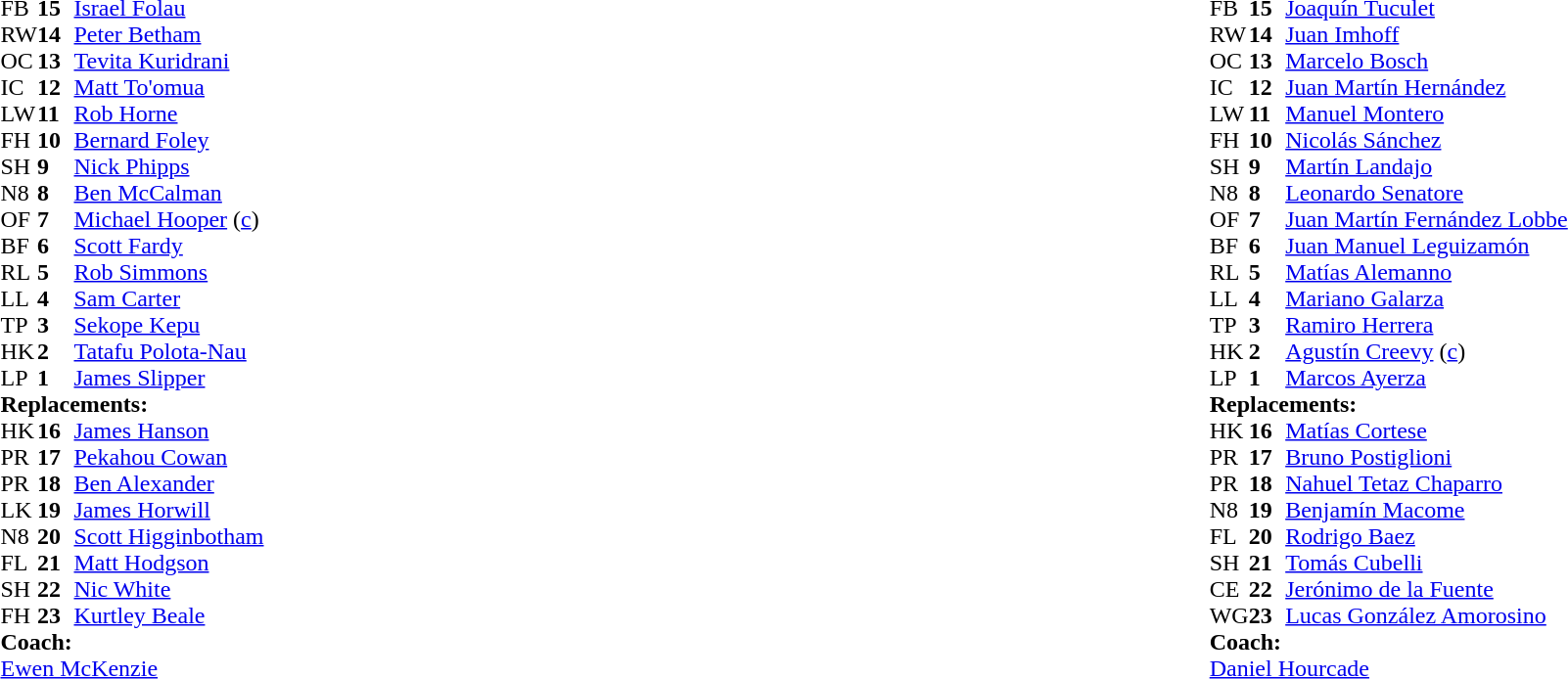<table width="100%">
<tr>
<td valign="top" width="50%"><br><table style="font-size: 100%" cellspacing="0" cellpadding="0">
<tr>
<th width="25"></th>
<th width="25"></th>
</tr>
<tr>
<td>FB</td>
<td><strong>15</strong></td>
<td><a href='#'>Israel Folau</a></td>
</tr>
<tr>
<td>RW</td>
<td><strong>14</strong></td>
<td><a href='#'>Peter Betham</a></td>
<td></td>
<td></td>
</tr>
<tr>
<td>OC</td>
<td><strong>13</strong></td>
<td><a href='#'>Tevita Kuridrani</a></td>
</tr>
<tr>
<td>IC</td>
<td><strong>12</strong></td>
<td><a href='#'>Matt To'omua</a></td>
<td></td>
<td></td>
</tr>
<tr>
<td>LW</td>
<td><strong>11</strong></td>
<td><a href='#'>Rob Horne</a></td>
</tr>
<tr>
<td>FH</td>
<td><strong>10</strong></td>
<td><a href='#'>Bernard Foley</a></td>
</tr>
<tr>
<td>SH</td>
<td><strong>9</strong></td>
<td><a href='#'>Nick Phipps</a></td>
</tr>
<tr>
<td>N8</td>
<td><strong>8</strong></td>
<td><a href='#'>Ben McCalman</a></td>
<td></td>
<td></td>
</tr>
<tr>
<td>OF</td>
<td><strong>7</strong></td>
<td><a href='#'>Michael Hooper</a> (<a href='#'>c</a>)</td>
</tr>
<tr>
<td>BF</td>
<td><strong>6</strong></td>
<td><a href='#'>Scott Fardy</a></td>
<td></td>
<td></td>
</tr>
<tr>
<td>RL</td>
<td><strong>5</strong></td>
<td><a href='#'>Rob Simmons</a></td>
</tr>
<tr>
<td>LL</td>
<td><strong>4</strong></td>
<td><a href='#'>Sam Carter</a></td>
<td></td>
<td></td>
</tr>
<tr>
<td>TP</td>
<td><strong>3</strong></td>
<td><a href='#'>Sekope Kepu</a></td>
<td></td>
<td></td>
</tr>
<tr>
<td>HK</td>
<td><strong>2</strong></td>
<td><a href='#'>Tatafu Polota-Nau</a></td>
<td></td>
<td></td>
</tr>
<tr>
<td>LP</td>
<td><strong>1</strong></td>
<td><a href='#'>James Slipper</a></td>
<td></td>
<td></td>
</tr>
<tr>
<td colspan="3"><strong>Replacements:</strong></td>
</tr>
<tr>
<td>HK</td>
<td><strong>16</strong></td>
<td><a href='#'>James Hanson</a></td>
<td></td>
<td></td>
</tr>
<tr>
<td>PR</td>
<td><strong>17</strong></td>
<td><a href='#'>Pekahou Cowan</a></td>
<td></td>
<td></td>
</tr>
<tr>
<td>PR</td>
<td><strong>18</strong></td>
<td><a href='#'>Ben Alexander</a></td>
<td></td>
<td></td>
</tr>
<tr>
<td>LK</td>
<td><strong>19</strong></td>
<td><a href='#'>James Horwill</a></td>
<td></td>
<td></td>
</tr>
<tr>
<td>N8</td>
<td><strong>20</strong></td>
<td><a href='#'>Scott Higginbotham</a></td>
<td></td>
<td></td>
</tr>
<tr>
<td>FL</td>
<td><strong>21</strong></td>
<td><a href='#'>Matt Hodgson</a></td>
<td></td>
<td></td>
</tr>
<tr>
<td>SH</td>
<td><strong>22</strong></td>
<td><a href='#'>Nic White</a></td>
<td></td>
<td></td>
</tr>
<tr>
<td>FH</td>
<td><strong>23</strong></td>
<td><a href='#'>Kurtley Beale</a></td>
<td></td>
<td></td>
</tr>
<tr>
<td colspan="3"><strong>Coach:</strong></td>
</tr>
<tr>
<td colspan="4"> <a href='#'>Ewen McKenzie</a></td>
</tr>
</table>
</td>
<td valign="top"></td>
<td valign="top" width="50%"><br><table style="font-size: 100%" cellspacing="0" cellpadding="0" align="center">
<tr>
<th width="25"></th>
<th width="25"></th>
</tr>
<tr>
<td>FB</td>
<td><strong>15</strong></td>
<td><a href='#'>Joaquín Tuculet</a></td>
</tr>
<tr>
<td>RW</td>
<td><strong>14</strong></td>
<td><a href='#'>Juan Imhoff</a></td>
</tr>
<tr>
<td>OC</td>
<td><strong>13</strong></td>
<td><a href='#'>Marcelo Bosch</a></td>
</tr>
<tr>
<td>IC</td>
<td><strong>12</strong></td>
<td><a href='#'>Juan Martín Hernández</a></td>
<td></td>
<td></td>
</tr>
<tr>
<td>LW</td>
<td><strong>11</strong></td>
<td><a href='#'>Manuel Montero</a></td>
<td></td>
<td></td>
</tr>
<tr>
<td>FH</td>
<td><strong>10</strong></td>
<td><a href='#'>Nicolás Sánchez</a></td>
</tr>
<tr>
<td>SH</td>
<td><strong>9</strong></td>
<td><a href='#'>Martín Landajo</a></td>
<td></td>
<td></td>
</tr>
<tr>
<td>N8</td>
<td><strong>8</strong></td>
<td><a href='#'>Leonardo Senatore</a></td>
<td></td>
<td></td>
<td></td>
</tr>
<tr>
<td>OF</td>
<td><strong>7</strong></td>
<td><a href='#'>Juan Martín Fernández Lobbe</a></td>
</tr>
<tr>
<td>BF</td>
<td><strong>6</strong></td>
<td><a href='#'>Juan Manuel Leguizamón</a></td>
<td></td>
<td></td>
</tr>
<tr>
<td>RL</td>
<td><strong>5</strong></td>
<td><a href='#'>Matías Alemanno</a></td>
</tr>
<tr>
<td>LL</td>
<td><strong>4</strong></td>
<td><a href='#'>Mariano Galarza</a></td>
<td></td>
<td></td>
<td></td>
<td></td>
</tr>
<tr>
<td>TP</td>
<td><strong>3</strong></td>
<td><a href='#'>Ramiro Herrera</a></td>
<td></td>
<td></td>
</tr>
<tr>
<td>HK</td>
<td><strong>2</strong></td>
<td><a href='#'>Agustín Creevy</a> (<a href='#'>c</a>)</td>
<td></td>
<td></td>
</tr>
<tr>
<td>LP</td>
<td><strong>1</strong></td>
<td><a href='#'>Marcos Ayerza</a></td>
<td></td>
<td></td>
<td></td>
<td></td>
</tr>
<tr>
<td colspan="3"><strong>Replacements:</strong></td>
</tr>
<tr>
<td>HK</td>
<td><strong>16</strong></td>
<td><a href='#'>Matías Cortese</a></td>
<td></td>
<td></td>
</tr>
<tr>
<td>PR</td>
<td><strong>17</strong></td>
<td><a href='#'>Bruno Postiglioni</a></td>
<td></td>
<td></td>
<td></td>
<td></td>
</tr>
<tr>
<td>PR</td>
<td><strong>18</strong></td>
<td><a href='#'>Nahuel Tetaz Chaparro</a></td>
<td></td>
<td></td>
</tr>
<tr>
<td>N8</td>
<td><strong>19</strong></td>
<td><a href='#'>Benjamín Macome</a></td>
<td></td>
<td></td>
<td></td>
<td></td>
</tr>
<tr>
<td>FL</td>
<td><strong>20</strong></td>
<td><a href='#'>Rodrigo Baez</a></td>
<td></td>
<td></td>
</tr>
<tr>
<td>SH</td>
<td><strong>21</strong></td>
<td><a href='#'>Tomás Cubelli</a></td>
<td></td>
<td></td>
</tr>
<tr>
<td>CE</td>
<td><strong>22</strong></td>
<td><a href='#'>Jerónimo de la Fuente</a></td>
<td></td>
<td></td>
</tr>
<tr>
<td>WG</td>
<td><strong>23</strong></td>
<td><a href='#'>Lucas González Amorosino</a></td>
<td></td>
<td></td>
</tr>
<tr>
<td colspan="3"><strong>Coach:</strong></td>
</tr>
<tr>
<td colspan="4"> <a href='#'>Daniel Hourcade</a></td>
</tr>
</table>
</td>
</tr>
</table>
